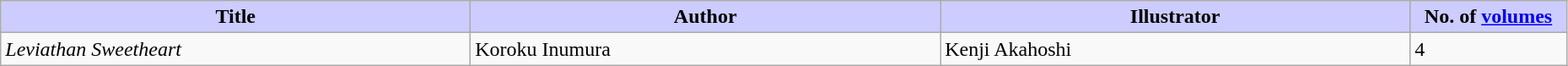<table class="wikitable" style="width: 98%;">
<tr>
<th width=30% style="background:#ccf;">Title</th>
<th width=30% style="background:#ccf;">Author</th>
<th width=30% style="background:#ccf;">Illustrator</th>
<th width=10% style="background:#ccf;">No. of <a href='#'>volumes</a></th>
</tr>
<tr>
<td><em>Leviathan Sweetheart</em></td>
<td>Koroku Inumura</td>
<td>Kenji Akahoshi</td>
<td>4</td>
</tr>
</table>
